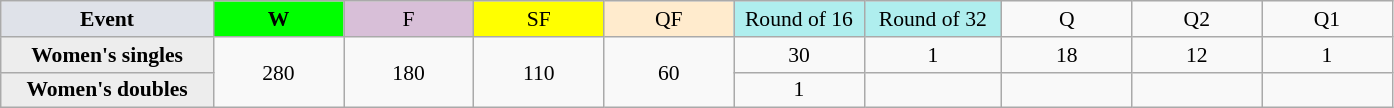<table class="wikitable" style="font-size:90%; text-align:center;">
<tr>
<td style="width:135px; background:#dfe2e9;"><strong>Event</strong></td>
<td style="width:80px; background:lime;"><strong>W</strong></td>
<td style="width:80px; background:thistle;">F</td>
<td style="width:80px; background:#ffff00;">SF</td>
<td style="width:80px; background:#ffebcd;">QF</td>
<td style="width:80px; background:#afeeee;">Round of 16</td>
<td style="width:85px; background:#afeeee;">Round of 32</td>
<td style="width:80px;">Q</td>
<td style="width:80px;">Q2</td>
<td style="width:80px;">Q1</td>
</tr>
<tr>
<th style="background:#ededed;">Women's singles</th>
<td rowspan="2">280</td>
<td rowspan="2">180</td>
<td rowspan="2">110</td>
<td rowspan="2">60</td>
<td>30</td>
<td>1</td>
<td>18</td>
<td>12</td>
<td>1</td>
</tr>
<tr>
<th style="background:#ededed;">Women's doubles</th>
<td>1</td>
<td></td>
<td></td>
<td></td>
<td></td>
</tr>
</table>
